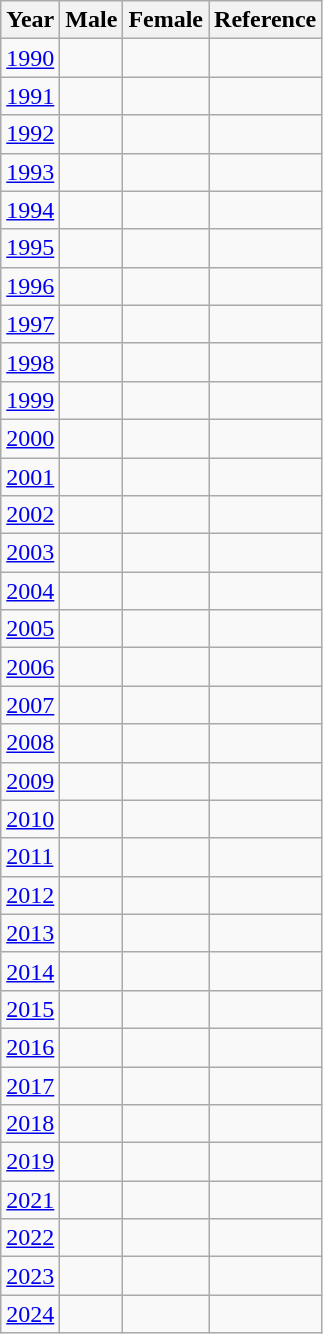<table class="wikitable">
<tr>
<th>Year</th>
<th>Male</th>
<th>Female</th>
<th>Reference</th>
</tr>
<tr>
<td><a href='#'>1990</a></td>
<td></td>
<td></td>
<td></td>
</tr>
<tr>
<td><a href='#'>1991</a></td>
<td></td>
<td></td>
<td></td>
</tr>
<tr>
<td><a href='#'>1992</a></td>
<td></td>
<td></td>
<td></td>
</tr>
<tr>
<td><a href='#'>1993</a></td>
<td></td>
<td></td>
<td></td>
</tr>
<tr>
<td><a href='#'>1994</a></td>
<td></td>
<td></td>
<td></td>
</tr>
<tr>
<td><a href='#'>1995</a></td>
<td></td>
<td></td>
<td></td>
</tr>
<tr>
<td><a href='#'>1996</a></td>
<td></td>
<td></td>
<td></td>
</tr>
<tr>
<td><a href='#'>1997</a></td>
<td></td>
<td></td>
<td></td>
</tr>
<tr>
<td><a href='#'>1998</a></td>
<td></td>
<td></td>
<td></td>
</tr>
<tr>
<td><a href='#'>1999</a></td>
<td></td>
<td></td>
<td></td>
</tr>
<tr>
<td><a href='#'>2000</a></td>
<td></td>
<td></td>
<td></td>
</tr>
<tr>
<td><a href='#'>2001</a></td>
<td></td>
<td></td>
<td></td>
</tr>
<tr>
<td><a href='#'>2002</a></td>
<td></td>
<td></td>
<td></td>
</tr>
<tr>
<td><a href='#'>2003</a></td>
<td></td>
<td></td>
<td></td>
</tr>
<tr>
<td><a href='#'>2004</a></td>
<td></td>
<td></td>
<td></td>
</tr>
<tr>
<td><a href='#'>2005</a></td>
<td></td>
<td></td>
<td></td>
</tr>
<tr>
<td><a href='#'>2006</a></td>
<td></td>
<td></td>
<td></td>
</tr>
<tr>
<td><a href='#'>2007</a></td>
<td></td>
<td></td>
<td></td>
</tr>
<tr>
<td><a href='#'>2008</a></td>
<td></td>
<td></td>
<td></td>
</tr>
<tr>
<td><a href='#'>2009</a></td>
<td></td>
<td></td>
<td></td>
</tr>
<tr>
<td><a href='#'>2010</a></td>
<td></td>
<td></td>
<td></td>
</tr>
<tr>
<td><a href='#'>2011</a></td>
<td></td>
<td></td>
<td></td>
</tr>
<tr>
<td><a href='#'>2012</a></td>
<td></td>
<td></td>
<td></td>
</tr>
<tr>
<td><a href='#'>2013</a></td>
<td></td>
<td></td>
<td></td>
</tr>
<tr>
<td><a href='#'>2014</a></td>
<td></td>
<td></td>
<td></td>
</tr>
<tr>
<td><a href='#'>2015</a></td>
<td></td>
<td></td>
<td></td>
</tr>
<tr>
<td><a href='#'>2016</a></td>
<td></td>
<td></td>
<td></td>
</tr>
<tr>
<td><a href='#'>2017</a></td>
<td></td>
<td></td>
<td></td>
</tr>
<tr>
<td><a href='#'>2018</a></td>
<td></td>
<td></td>
<td></td>
</tr>
<tr>
<td><a href='#'>2019</a></td>
<td></td>
<td></td>
<td></td>
</tr>
<tr>
<td><a href='#'>2021</a></td>
<td></td>
<td></td>
<td></td>
</tr>
<tr>
<td><a href='#'>2022</a></td>
<td></td>
<td></td>
<td></td>
</tr>
<tr>
<td><a href='#'>2023</a></td>
<td></td>
<td></td>
<td></td>
</tr>
<tr>
<td><a href='#'>2024</a></td>
<td></td>
<td></td>
<td></td>
</tr>
</table>
